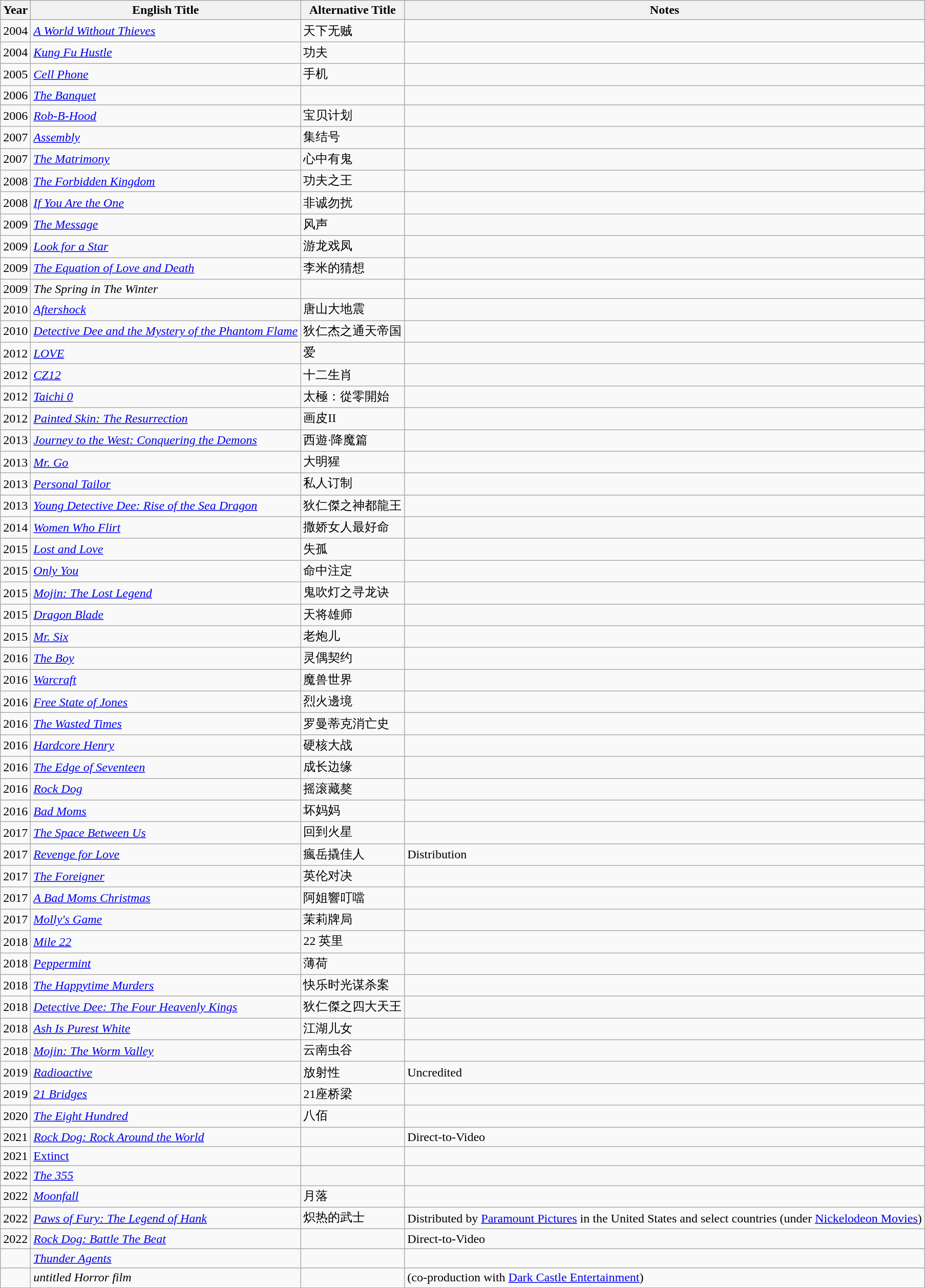<table class="wikitable">
<tr>
<th>Year</th>
<th>English Title</th>
<th>Alternative Title</th>
<th class="unsortable">Notes</th>
</tr>
<tr>
<td>2004</td>
<td><em><a href='#'>A World Without Thieves</a></em></td>
<td>天下无贼</td>
<td></td>
</tr>
<tr>
<td>2004</td>
<td><em><a href='#'>Kung Fu Hustle</a></em></td>
<td>功夫</td>
<td></td>
</tr>
<tr>
<td>2005</td>
<td><em><a href='#'>Cell Phone</a></em></td>
<td>手机</td>
<td></td>
</tr>
<tr>
<td>2006</td>
<td><em><a href='#'>The Banquet</a></em></td>
<td></td>
<td></td>
</tr>
<tr>
<td>2006</td>
<td><em><a href='#'>Rob-B-Hood</a></em></td>
<td>宝贝计划</td>
<td></td>
</tr>
<tr>
<td>2007</td>
<td><em><a href='#'>Assembly</a></em></td>
<td>集结号</td>
<td></td>
</tr>
<tr>
<td>2007</td>
<td><em><a href='#'>The Matrimony</a></em></td>
<td>心中有鬼</td>
<td></td>
</tr>
<tr>
<td>2008</td>
<td><em><a href='#'>The Forbidden Kingdom</a></em></td>
<td>功夫之王</td>
</tr>
<tr>
<td>2008</td>
<td><em><a href='#'>If You Are the One</a></em></td>
<td>非诚勿扰</td>
<td></td>
</tr>
<tr>
<td>2009</td>
<td><em><a href='#'>The Message</a></em></td>
<td>风声</td>
<td></td>
</tr>
<tr>
<td>2009</td>
<td><em><a href='#'>Look for a Star</a></em></td>
<td>游龙戏凤</td>
<td></td>
</tr>
<tr>
<td>2009</td>
<td><em><a href='#'>The Equation of Love and Death</a></em></td>
<td>李米的猜想</td>
<td></td>
</tr>
<tr>
<td>2009</td>
<td><em>The Spring in The Winter</em></td>
<td></td>
<td></td>
</tr>
<tr>
<td>2010</td>
<td><em><a href='#'>Aftershock</a></em></td>
<td>唐山大地震</td>
<td></td>
</tr>
<tr>
<td>2010</td>
<td><em><a href='#'>Detective Dee and the Mystery of the Phantom Flame</a></em></td>
<td>狄仁杰之通天帝国</td>
<td></td>
</tr>
<tr>
<td>2012</td>
<td><em><a href='#'>LOVE</a></em></td>
<td>爱</td>
<td></td>
</tr>
<tr>
<td>2012</td>
<td><em><a href='#'>CZ12</a></em></td>
<td>十二生肖</td>
<td></td>
</tr>
<tr>
<td>2012</td>
<td><em><a href='#'>Taichi 0 </a></em></td>
<td>太極：從零開始</td>
<td></td>
</tr>
<tr>
<td>2012</td>
<td><em><a href='#'>Painted Skin: The Resurrection</a></em></td>
<td>画皮II</td>
<td></td>
</tr>
<tr>
<td>2013</td>
<td><em><a href='#'>Journey to the West: Conquering the Demons</a></em></td>
<td>西遊·降魔篇</td>
<td></td>
</tr>
<tr>
<td>2013</td>
<td><em><a href='#'>Mr. Go</a></em></td>
<td>大明猩</td>
<td></td>
</tr>
<tr>
<td>2013</td>
<td><em><a href='#'>Personal Tailor</a></em></td>
<td>私人订制</td>
<td></td>
</tr>
<tr>
<td>2013</td>
<td><em><a href='#'>Young Detective Dee: Rise of the Sea Dragon</a></em></td>
<td>狄仁傑之神都龍王</td>
<td></td>
</tr>
<tr>
<td>2014</td>
<td><em><a href='#'>Women Who Flirt</a></em></td>
<td>撒娇女人最好命</td>
<td></td>
</tr>
<tr>
<td>2015</td>
<td><em><a href='#'>Lost and Love</a></em></td>
<td>失孤</td>
<td></td>
</tr>
<tr>
<td>2015</td>
<td><em><a href='#'>Only You</a></em></td>
<td>命中注定</td>
<td></td>
</tr>
<tr>
<td>2015</td>
<td><em><a href='#'>Mojin: The Lost Legend</a></em></td>
<td>鬼吹灯之寻龙诀</td>
<td></td>
</tr>
<tr>
<td>2015</td>
<td><em><a href='#'>Dragon Blade</a></em></td>
<td>天将雄师</td>
<td></td>
</tr>
<tr>
<td>2015</td>
<td><em><a href='#'>Mr. Six</a></em></td>
<td>老炮儿</td>
<td></td>
</tr>
<tr>
<td>2016</td>
<td><em><a href='#'>The Boy</a></em></td>
<td>灵偶契约</td>
<td></td>
</tr>
<tr>
<td>2016</td>
<td><em><a href='#'>Warcraft</a></em></td>
<td>魔兽世界</td>
<td></td>
</tr>
<tr>
<td>2016</td>
<td><em><a href='#'>Free State of Jones</a></em></td>
<td>烈火邊境</td>
<td></td>
</tr>
<tr>
<td>2016</td>
<td><em><a href='#'>The Wasted Times</a></em></td>
<td>罗曼蒂克消亡史</td>
<td></td>
</tr>
<tr>
<td>2016</td>
<td><em><a href='#'>Hardcore Henry</a></em></td>
<td>硬核大战</td>
<td></td>
</tr>
<tr>
<td>2016</td>
<td><em><a href='#'>The Edge of Seventeen</a></em></td>
<td>成长边缘</td>
<td></td>
</tr>
<tr>
<td>2016</td>
<td><em><a href='#'>Rock Dog</a></em></td>
<td>摇滚藏獒</td>
<td></td>
</tr>
<tr>
<td>2016</td>
<td><em><a href='#'>Bad Moms</a></em></td>
<td>坏妈妈</td>
<td></td>
</tr>
<tr>
<td>2017</td>
<td><em><a href='#'>The Space Between Us</a></em></td>
<td>回到火星</td>
<td></td>
</tr>
<tr>
<td>2017</td>
<td><em><a href='#'>Revenge for Love</a></em></td>
<td>瘋岳撬佳人</td>
<td>Distribution</td>
</tr>
<tr>
<td>2017</td>
<td><em><a href='#'>The Foreigner</a></em></td>
<td>英伦对决</td>
<td></td>
</tr>
<tr>
<td>2017</td>
<td><em><a href='#'>A Bad Moms Christmas</a></em></td>
<td>阿姐響叮噹</td>
<td></td>
</tr>
<tr>
<td>2017</td>
<td><em><a href='#'>Molly's Game</a></em></td>
<td>茉莉牌局</td>
<td></td>
</tr>
<tr>
<td>2018</td>
<td><em><a href='#'>Mile 22</a></em></td>
<td>22 英里</td>
<td></td>
</tr>
<tr>
<td>2018</td>
<td><em><a href='#'>Peppermint</a></em></td>
<td>薄荷</td>
<td></td>
</tr>
<tr>
<td>2018</td>
<td><em><a href='#'>The Happytime Murders</a></em></td>
<td>快乐时光谋杀案</td>
<td></td>
</tr>
<tr>
<td>2018</td>
<td><em><a href='#'>Detective Dee: The Four Heavenly Kings</a></em></td>
<td>狄仁傑之四大天王</td>
<td></td>
</tr>
<tr>
<td>2018</td>
<td><em><a href='#'>Ash Is Purest White</a></em></td>
<td>江湖儿女</td>
<td></td>
</tr>
<tr>
<td>2018</td>
<td><em><a href='#'>Mojin: The Worm Valley</a></em></td>
<td>云南虫谷</td>
<td></td>
</tr>
<tr>
<td>2019</td>
<td><em><a href='#'>Radioactive</a></em></td>
<td>放射性</td>
<td>Uncredited</td>
</tr>
<tr>
<td>2019</td>
<td><em><a href='#'>21 Bridges</a></em></td>
<td>21座桥梁</td>
<td></td>
</tr>
<tr>
<td>2020</td>
<td><em><a href='#'>The Eight Hundred</a></em></td>
<td>八佰</td>
<td></td>
</tr>
<tr>
<td>2021</td>
<td><em><a href='#'>Rock Dog: Rock Around the World</a></em></td>
<td></td>
<td>Direct-to-Video</td>
</tr>
<tr>
<td>2021</td>
<td><a href='#'>Extinct</a></td>
<td></td>
<td></td>
</tr>
<tr>
<td>2022</td>
<td><em><a href='#'>The 355</a></em></td>
<td></td>
<td></td>
</tr>
<tr>
<td>2022</td>
<td><em><a href='#'>Moonfall</a></em></td>
<td>月落</td>
<td></td>
</tr>
<tr>
<td>2022</td>
<td><em><a href='#'>Paws of Fury: The Legend of Hank</a></em></td>
<td>炽热的武士</td>
<td>Distributed by <a href='#'>Paramount Pictures</a> in the United States and select countries (under <a href='#'>Nickelodeon Movies</a>)</td>
</tr>
<tr>
<td>2022</td>
<td><em><a href='#'>Rock Dog: Battle The Beat</a></em></td>
<td></td>
<td>Direct-to-Video</td>
</tr>
<tr>
<td></td>
<td><em><a href='#'>Thunder Agents</a></em></td>
<td></td>
<td></td>
</tr>
<tr>
<td></td>
<td><em>untitled Horror film</em></td>
<td></td>
<td>(co-production with <a href='#'>Dark Castle Entertainment</a>)</td>
</tr>
</table>
